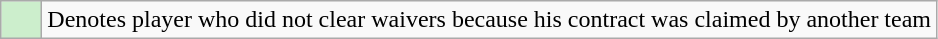<table class="wikitable">
<tr>
<td style="width:20px; background:#cec;"></td>
<td>Denotes player who did not clear waivers because his contract was claimed by another team</td>
</tr>
</table>
